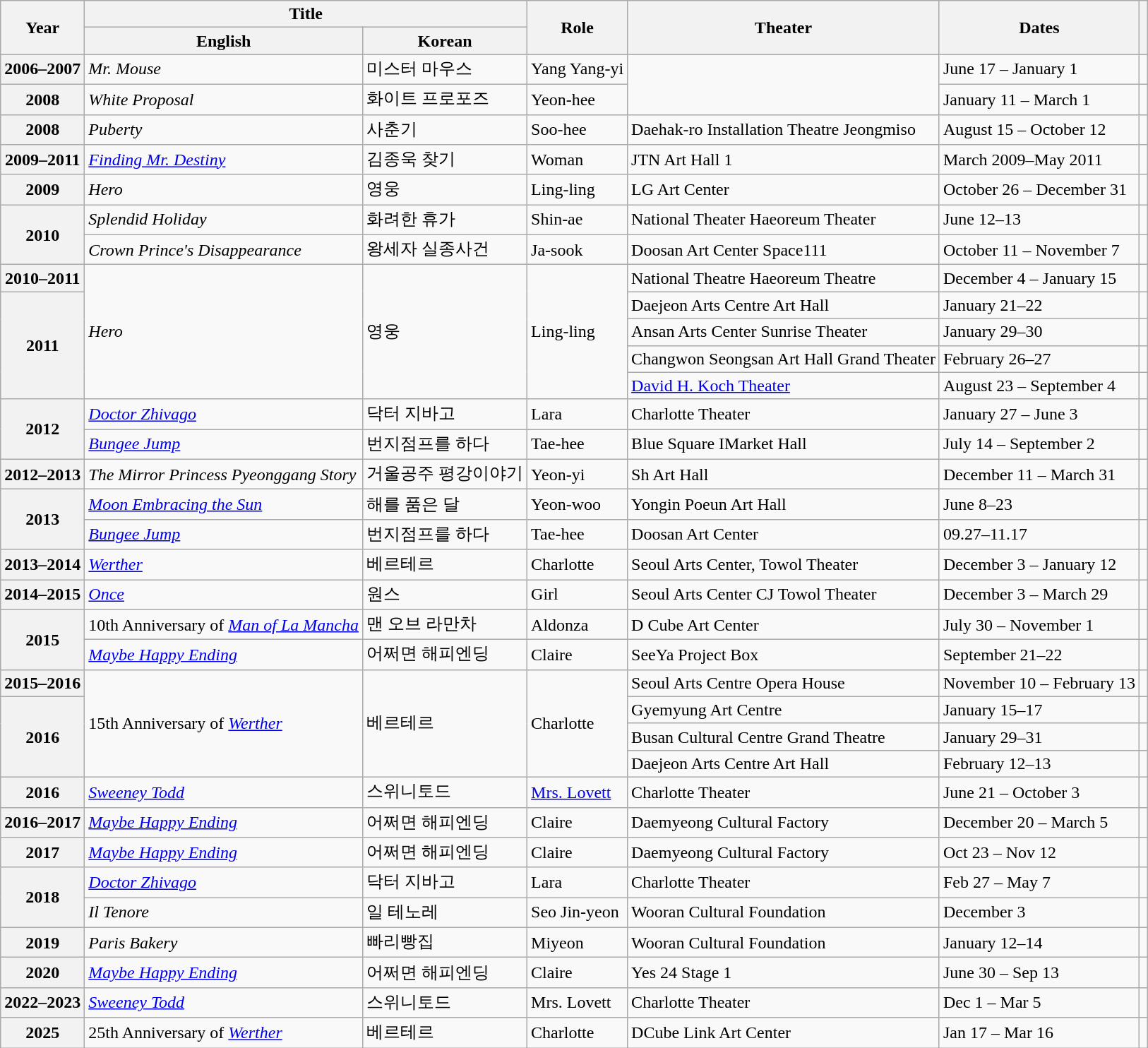<table class="wikitable sortable plainrowheaders">
<tr>
<th rowspan="2">Year</th>
<th colspan="2">Title</th>
<th rowspan="2">Role</th>
<th rowspan="2">Theater</th>
<th rowspan="2">Dates</th>
<th rowspan="2"></th>
</tr>
<tr>
<th>English</th>
<th>Korean</th>
</tr>
<tr>
<th scope="row">2006–2007</th>
<td><em>Mr. Mouse</em></td>
<td>미스터 마우스</td>
<td>Yang Yang-yi</td>
<td rowspan="2"></td>
<td>June 17 – January 1</td>
<td></td>
</tr>
<tr>
<th scope="row">2008</th>
<td><em>White Proposal</em></td>
<td>화이트 프로포즈</td>
<td>Yeon-hee</td>
<td>January 11 – March 1</td>
<td></td>
</tr>
<tr>
<th scope="row">2008</th>
<td><em>Puberty</em></td>
<td>사춘기</td>
<td>Soo-hee</td>
<td>Daehak-ro Installation Theatre Jeongmiso</td>
<td>August 15 – October 12</td>
<td></td>
</tr>
<tr>
<th scope="row">2009–2011</th>
<td><em><a href='#'>Finding Mr. Destiny</a></em></td>
<td>김종욱 찾기</td>
<td>Woman</td>
<td>JTN Art Hall 1</td>
<td>March 2009–May 2011</td>
<td></td>
</tr>
<tr>
<th scope="row">2009</th>
<td><em>Hero</em></td>
<td>영웅</td>
<td>Ling-ling</td>
<td>LG Art Center</td>
<td>October 26 – December 31</td>
<td></td>
</tr>
<tr>
<th scope="row" rowspan="2">2010</th>
<td><em>Splendid Holiday</em></td>
<td>화려한 휴가</td>
<td>Shin-ae</td>
<td>National Theater Haeoreum Theater</td>
<td>June 12–13</td>
<td></td>
</tr>
<tr>
<td><em>Crown Prince's Disappearance</em></td>
<td>왕세자 실종사건</td>
<td>Ja-sook</td>
<td>Doosan Art Center Space111</td>
<td>October 11 – November 7</td>
<td></td>
</tr>
<tr>
<th scope="row">2010–2011</th>
<td rowspan="5"><em>Hero</em></td>
<td rowspan="5">영웅</td>
<td rowspan="5">Ling-ling</td>
<td>National Theatre Haeoreum Theatre</td>
<td>December 4 – January 15</td>
<td></td>
</tr>
<tr>
<th scope="row" rowspan="4">2011</th>
<td>Daejeon Arts Centre Art Hall</td>
<td>January 21–22</td>
<td></td>
</tr>
<tr>
<td>Ansan Arts Center Sunrise Theater</td>
<td>January 29–30</td>
<td></td>
</tr>
<tr>
<td>Changwon Seongsan Art Hall Grand Theater</td>
<td>February 26–27</td>
<td></td>
</tr>
<tr>
<td><a href='#'>David H. Koch Theater</a></td>
<td>August 23 – September 4</td>
<td></td>
</tr>
<tr>
<th scope="row" rowspan="2">2012</th>
<td><em><a href='#'>Doctor Zhivago</a></em></td>
<td>닥터 지바고</td>
<td>Lara</td>
<td>Charlotte Theater</td>
<td>January 27 – June 3</td>
<td></td>
</tr>
<tr>
<td><em><a href='#'>Bungee Jump</a></em></td>
<td>번지점프를 하다</td>
<td>Tae-hee</td>
<td>Blue Square IMarket Hall</td>
<td>July 14 – September 2</td>
<td></td>
</tr>
<tr>
<th scope="row">2012–2013</th>
<td><em>The Mirror Princess Pyeonggang Story</em></td>
<td>거울공주 평강이야기</td>
<td>Yeon-yi</td>
<td>Sh Art Hall</td>
<td>December 11 – March 31</td>
<td></td>
</tr>
<tr>
<th scope="row" rowspan="2">2013</th>
<td><em><a href='#'>Moon Embracing the Sun</a></em></td>
<td>해를 품은 달</td>
<td>Yeon-woo</td>
<td>Yongin Poeun Art Hall</td>
<td>June 8–23</td>
<td></td>
</tr>
<tr>
<td><a href='#'><em>Bungee Jump</em></a></td>
<td>번지점프를 하다</td>
<td>Tae-hee</td>
<td>Doosan Art Center</td>
<td>09.27–11.17</td>
<td></td>
</tr>
<tr>
<th scope="row">2013–2014</th>
<td><em><a href='#'>Werther</a></em></td>
<td>베르테르</td>
<td>Charlotte</td>
<td>Seoul Arts Center, Towol Theater</td>
<td>December 3 – January 12</td>
<td></td>
</tr>
<tr>
<th scope="row">2014–2015</th>
<td><em><a href='#'>Once</a></em></td>
<td>원스</td>
<td>Girl</td>
<td>Seoul Arts Center CJ Towol Theater</td>
<td>December 3 – March 29</td>
<td></td>
</tr>
<tr>
<th scope="row" rowspan="2">2015</th>
<td>10th Anniversary of <em><a href='#'>Man of La Mancha</a></em></td>
<td>맨 오브 라만차</td>
<td>Aldonza</td>
<td>D Cube Art Center</td>
<td>July 30 – November 1</td>
<td></td>
</tr>
<tr>
<td><em><a href='#'>Maybe Happy Ending</a></em></td>
<td>어쩌면 해피엔딩</td>
<td>Claire</td>
<td>SeeYa Project Box</td>
<td>September 21–22</td>
<td></td>
</tr>
<tr>
<th scope="row">2015–2016</th>
<td rowspan="4">15th Anniversary of <em><a href='#'>Werther</a></em></td>
<td rowspan="4">베르테르</td>
<td rowspan="4">Charlotte</td>
<td>Seoul Arts Centre Opera House</td>
<td>November 10 – February 13</td>
<td></td>
</tr>
<tr>
<th scope="row" rowspan="3">2016</th>
<td>Gyemyung Art Centre</td>
<td>January 15–17</td>
<td></td>
</tr>
<tr>
<td>Busan Cultural Centre Grand Theatre</td>
<td>January 29–31</td>
<td></td>
</tr>
<tr>
<td>Daejeon Arts Centre Art Hall</td>
<td>February 12–13</td>
<td></td>
</tr>
<tr>
<th scope="row">2016</th>
<td><em><a href='#'>Sweeney Todd</a></em></td>
<td>스위니토드</td>
<td><a href='#'>Mrs. Lovett</a></td>
<td>Charlotte Theater</td>
<td>June 21 – October 3</td>
<td></td>
</tr>
<tr>
<th scope="row">2016–2017</th>
<td><em><a href='#'>Maybe Happy Ending</a></em></td>
<td>어쩌면 해피엔딩</td>
<td>Claire</td>
<td>Daemyeong Cultural Factory</td>
<td>December 20 – March 5</td>
<td></td>
</tr>
<tr>
<th scope="row">2017</th>
<td><em><a href='#'>Maybe Happy Ending</a></em></td>
<td>어쩌면 해피엔딩</td>
<td>Claire</td>
<td>Daemyeong Cultural Factory</td>
<td>Oct 23 – Nov 12</td>
<td></td>
</tr>
<tr>
<th scope="row" rowspan="2">2018</th>
<td><em><a href='#'>Doctor Zhivago</a></em></td>
<td>닥터 지바고</td>
<td>Lara</td>
<td>Charlotte Theater</td>
<td>Feb 27 – May 7</td>
<td></td>
</tr>
<tr>
<td><em>Il Tenore</em></td>
<td>일 테노레</td>
<td>Seo Jin-yeon</td>
<td>Wooran Cultural Foundation</td>
<td>December 3</td>
<td></td>
</tr>
<tr>
<th scope="row">2019</th>
<td><em>Paris Bakery</em></td>
<td>빠리빵집</td>
<td>Miyeon</td>
<td>Wooran Cultural Foundation</td>
<td>January 12–14</td>
<td></td>
</tr>
<tr>
<th scope="row">2020</th>
<td><em><a href='#'>Maybe Happy Ending</a></em></td>
<td>어쩌면 해피엔딩</td>
<td>Claire</td>
<td>Yes 24 Stage 1</td>
<td>June 30 – Sep 13</td>
<td></td>
</tr>
<tr>
<th scope="row">2022–2023</th>
<td><em><a href='#'>Sweeney Todd</a></em></td>
<td>스위니토드</td>
<td>Mrs. Lovett</td>
<td>Charlotte Theater</td>
<td>Dec 1 – Mar 5</td>
<td></td>
</tr>
<tr>
<th scope="row">2025</th>
<td rowspan="4">25th Anniversary of <em><a href='#'>Werther</a></em></td>
<td>베르테르</td>
<td>Charlotte</td>
<td>DCube Link Art Center</td>
<td>Jan 17 – Mar 16</td>
<td></td>
</tr>
</table>
